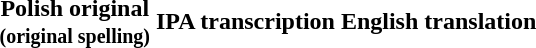<table class="mw-collapsible mw-collapsed">
<tr>
<th>Polish original<br><small>(original spelling)</small></th>
<th>IPA transcription</th>
<th>English translation</th>
</tr>
<tr style="vertical-align:top; white-space:nowrap; text-align:center;">
<td></td>
<td></td>
<td></td>
</tr>
</table>
